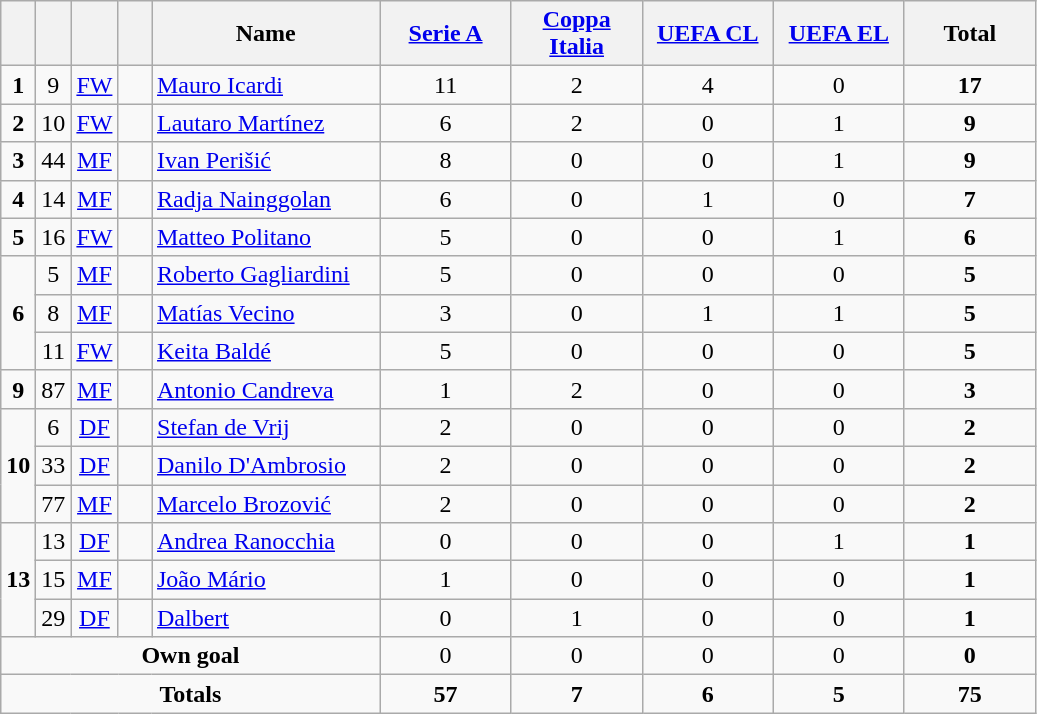<table class="wikitable" style="text-align:center">
<tr>
<th width=15></th>
<th width=15></th>
<th width=15></th>
<th width=15></th>
<th width=145>Name</th>
<th width=80><a href='#'>Serie A</a></th>
<th width=80><a href='#'>Coppa Italia</a></th>
<th width=80><a href='#'>UEFA CL</a></th>
<th width=80><a href='#'>UEFA EL</a></th>
<th width=80>Total</th>
</tr>
<tr>
<td><strong>1</strong></td>
<td>9</td>
<td><a href='#'>FW</a></td>
<td></td>
<td align=left><a href='#'>Mauro Icardi</a></td>
<td>11</td>
<td>2</td>
<td>4</td>
<td>0</td>
<td><strong>17</strong></td>
</tr>
<tr>
<td><strong>2</strong></td>
<td>10</td>
<td><a href='#'>FW</a></td>
<td></td>
<td align=left><a href='#'>Lautaro Martínez</a></td>
<td>6</td>
<td>2</td>
<td>0</td>
<td>1</td>
<td><strong>9</strong></td>
</tr>
<tr>
<td><strong>3</strong></td>
<td>44</td>
<td><a href='#'>MF</a></td>
<td></td>
<td align=left><a href='#'>Ivan Perišić</a></td>
<td>8</td>
<td>0</td>
<td>0</td>
<td>1</td>
<td><strong>9</strong></td>
</tr>
<tr>
<td><strong>4</strong></td>
<td>14</td>
<td><a href='#'>MF</a></td>
<td></td>
<td align=left><a href='#'>Radja Nainggolan</a></td>
<td>6</td>
<td>0</td>
<td>1</td>
<td>0</td>
<td><strong>7</strong></td>
</tr>
<tr>
<td><strong>5</strong></td>
<td>16</td>
<td><a href='#'>FW</a></td>
<td></td>
<td align=left><a href='#'>Matteo Politano</a></td>
<td>5</td>
<td>0</td>
<td>0</td>
<td>1</td>
<td><strong>6</strong></td>
</tr>
<tr>
<td rowspan=3><strong>6</strong></td>
<td>5</td>
<td><a href='#'>MF</a></td>
<td></td>
<td align=left><a href='#'>Roberto Gagliardini</a></td>
<td>5</td>
<td>0</td>
<td>0</td>
<td>0</td>
<td><strong>5</strong></td>
</tr>
<tr>
<td>8</td>
<td><a href='#'>MF</a></td>
<td></td>
<td align=left><a href='#'>Matías Vecino</a></td>
<td>3</td>
<td>0</td>
<td>1</td>
<td>1</td>
<td><strong>5</strong></td>
</tr>
<tr>
<td>11</td>
<td><a href='#'>FW</a></td>
<td></td>
<td align=left><a href='#'>Keita Baldé</a></td>
<td>5</td>
<td>0</td>
<td>0</td>
<td>0</td>
<td><strong>5</strong></td>
</tr>
<tr>
<td><strong>9</strong></td>
<td>87</td>
<td><a href='#'>MF</a></td>
<td></td>
<td align=left><a href='#'>Antonio Candreva</a></td>
<td>1</td>
<td>2</td>
<td>0</td>
<td>0</td>
<td><strong>3</strong></td>
</tr>
<tr>
<td rowspan=3><strong>10</strong></td>
<td>6</td>
<td><a href='#'>DF</a></td>
<td></td>
<td align=left><a href='#'>Stefan de Vrij</a></td>
<td>2</td>
<td>0</td>
<td>0</td>
<td>0</td>
<td><strong>2</strong></td>
</tr>
<tr>
<td>33</td>
<td><a href='#'>DF</a></td>
<td></td>
<td align=left><a href='#'>Danilo D'Ambrosio</a></td>
<td>2</td>
<td>0</td>
<td>0</td>
<td>0</td>
<td><strong>2</strong></td>
</tr>
<tr>
<td>77</td>
<td><a href='#'>MF</a></td>
<td></td>
<td align=left><a href='#'>Marcelo Brozović</a></td>
<td>2</td>
<td>0</td>
<td>0</td>
<td>0</td>
<td><strong>2</strong></td>
</tr>
<tr>
<td rowspan=3><strong>13</strong></td>
<td>13</td>
<td><a href='#'>DF</a></td>
<td></td>
<td align=left><a href='#'>Andrea Ranocchia</a></td>
<td>0</td>
<td>0</td>
<td>0</td>
<td>1</td>
<td><strong>1</strong></td>
</tr>
<tr>
<td>15</td>
<td><a href='#'>MF</a></td>
<td></td>
<td align=left><a href='#'>João Mário</a></td>
<td>1</td>
<td>0</td>
<td>0</td>
<td>0</td>
<td><strong>1</strong></td>
</tr>
<tr>
<td>29</td>
<td><a href='#'>DF</a></td>
<td></td>
<td align=left><a href='#'>Dalbert</a></td>
<td>0</td>
<td>1</td>
<td>0</td>
<td>0</td>
<td><strong>1</strong></td>
</tr>
<tr>
<td colspan=5><strong>Own goal</strong></td>
<td>0</td>
<td>0</td>
<td>0</td>
<td>0</td>
<td><strong>0</strong></td>
</tr>
<tr>
<td colspan=5><strong>Totals</strong></td>
<td><strong>57</strong></td>
<td><strong>7</strong></td>
<td><strong>6</strong></td>
<td><strong>5</strong></td>
<td><strong>75</strong></td>
</tr>
</table>
